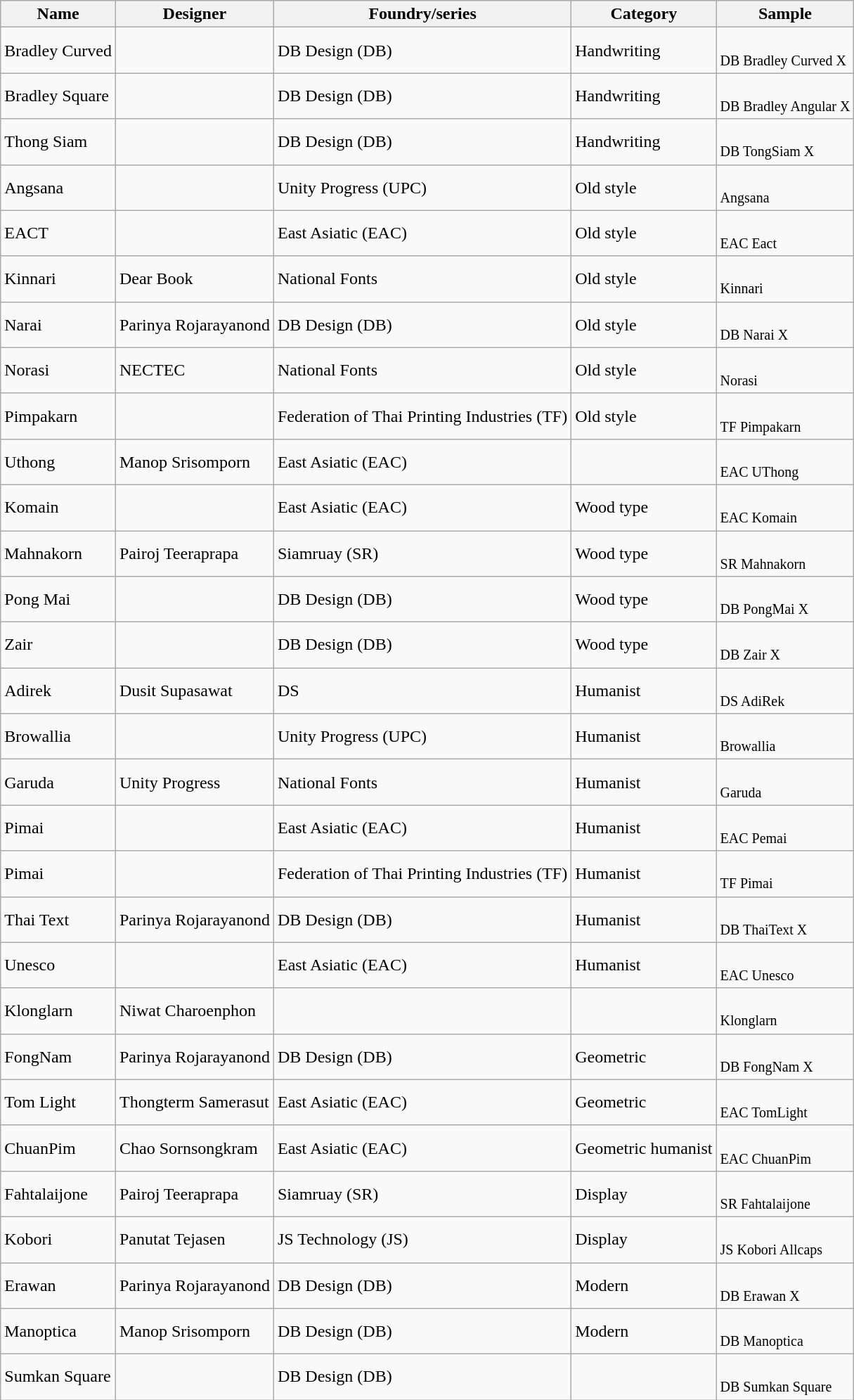<table class="wikitable sortable">
<tr>
<th>Name</th>
<th>Designer</th>
<th>Foundry/series</th>
<th>Category</th>
<th>Sample</th>
</tr>
<tr>
<td>Bradley Curved</td>
<td></td>
<td>DB Design (DB)</td>
<td>Handwriting</td>
<td> <br><small>DB Bradley Curved X</small></td>
</tr>
<tr>
<td>Bradley Square</td>
<td></td>
<td>DB Design (DB)</td>
<td>Handwriting</td>
<td> <br><small>DB Bradley Angular X</small></td>
</tr>
<tr>
<td>Thong Siam</td>
<td></td>
<td>DB Design (DB)</td>
<td>Handwriting</td>
<td> <br><small>DB TongSiam X</small></td>
</tr>
<tr>
<td>Angsana</td>
<td></td>
<td>Unity Progress (UPC)</td>
<td>Old style</td>
<td> <br><small>Angsana</small></td>
</tr>
<tr>
<td>EACT</td>
<td></td>
<td>East Asiatic (EAC)</td>
<td>Old style</td>
<td> <br><small>EAC Eact</small></td>
</tr>
<tr>
<td>Kinnari</td>
<td>Dear Book</td>
<td>National Fonts</td>
<td>Old style</td>
<td> <br><small>Kinnari</small></td>
</tr>
<tr>
<td>Narai</td>
<td>Parinya Rojarayanond</td>
<td>DB Design (DB)</td>
<td>Old style</td>
<td> <br><small>DB Narai X</small></td>
</tr>
<tr>
<td>Norasi</td>
<td>NECTEC</td>
<td>National Fonts</td>
<td>Old style</td>
<td> <br><small>Norasi</small></td>
</tr>
<tr>
<td>Pimpakarn</td>
<td></td>
<td>Federation of Thai Printing Industries (TF)</td>
<td>Old style</td>
<td> <br><small>TF Pimpakarn</small></td>
</tr>
<tr>
<td>Uthong</td>
<td>Manop Srisomporn</td>
<td>East Asiatic (EAC)</td>
<td></td>
<td> <br><small>EAC UThong</small></td>
</tr>
<tr>
<td>Komain</td>
<td></td>
<td>East Asiatic (EAC)</td>
<td>Wood type</td>
<td> <br><small>EAC Komain</small></td>
</tr>
<tr>
<td>Mahnakorn</td>
<td>Pairoj Teeraprapa</td>
<td>Siamruay (SR)</td>
<td>Wood type</td>
<td> <br><small>SR Mahnakorn</small></td>
</tr>
<tr>
<td>Pong Mai</td>
<td></td>
<td>DB Design (DB)</td>
<td>Wood type</td>
<td> <br><small>DB PongMai X</small></td>
</tr>
<tr>
<td>Zair</td>
<td></td>
<td>DB Design (DB)</td>
<td>Wood type</td>
<td> <br><small>DB Zair X</small></td>
</tr>
<tr>
<td>Adirek</td>
<td>Dusit Supasawat</td>
<td>DS</td>
<td>Humanist</td>
<td> <br><small>DS AdiRek</small></td>
</tr>
<tr>
<td>Browallia</td>
<td></td>
<td>Unity Progress (UPC)</td>
<td>Humanist</td>
<td> <br><small>Browallia</small></td>
</tr>
<tr>
<td>Garuda</td>
<td>Unity Progress</td>
<td>National Fonts</td>
<td>Humanist</td>
<td> <br><small>Garuda</small></td>
</tr>
<tr>
<td>Pimai</td>
<td></td>
<td>East Asiatic (EAC)</td>
<td>Humanist</td>
<td> <br><small>EAC Pemai</small></td>
</tr>
<tr>
<td>Pimai</td>
<td></td>
<td>Federation of Thai Printing Industries (TF)</td>
<td>Humanist</td>
<td> <br><small>TF Pimai</small></td>
</tr>
<tr>
<td>Thai Text</td>
<td>Parinya Rojarayanond</td>
<td>DB Design (DB)</td>
<td>Humanist</td>
<td> <br><small>DB ThaiText X</small></td>
</tr>
<tr>
<td>Unesco</td>
<td></td>
<td>East Asiatic (EAC)</td>
<td>Humanist</td>
<td> <br><small>EAC Unesco</small></td>
</tr>
<tr>
<td>Klonglarn</td>
<td>Niwat Charoenphon</td>
<td></td>
<td></td>
<td> <br><small>Klonglarn</small></td>
</tr>
<tr>
<td>FongNam</td>
<td>Parinya Rojarayanond</td>
<td>DB Design (DB)</td>
<td>Geometric</td>
<td> <br><small>DB FongNam X</small></td>
</tr>
<tr>
<td>Tom Light</td>
<td>Thongterm Samerasut</td>
<td>East Asiatic (EAC)</td>
<td>Geometric</td>
<td> <br><small>EAC TomLight</small></td>
</tr>
<tr>
<td>ChuanPim</td>
<td>Chao Sornsongkram</td>
<td>East Asiatic (EAC)</td>
<td>Geometric humanist</td>
<td> <br><small>EAC ChuanPim</small></td>
</tr>
<tr>
<td>Fahtalaijone</td>
<td>Pairoj Teeraprapa</td>
<td>Siamruay (SR)</td>
<td>Display</td>
<td> <br><small>SR Fahtalaijone</small></td>
</tr>
<tr>
<td>Kobori</td>
<td>Panutat Tejasen</td>
<td>JS Technology (JS)</td>
<td>Display</td>
<td> <br><small>JS Kobori Allcaps</small></td>
</tr>
<tr>
<td>Erawan</td>
<td>Parinya Rojarayanond</td>
<td>DB Design (DB)</td>
<td>Modern</td>
<td> <br><small>DB Erawan X</small></td>
</tr>
<tr>
<td>Manoptica</td>
<td>Manop Srisomporn</td>
<td>DB Design (DB)</td>
<td>Modern</td>
<td> <br><small>DB Manoptica</small></td>
</tr>
<tr>
<td>Sumkan Square</td>
<td></td>
<td>DB Design (DB)</td>
<td></td>
<td> <br><small>DB Sumkan Square</small></td>
</tr>
</table>
